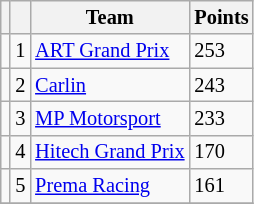<table class="wikitable" style="font-size: 85%;">
<tr>
<th></th>
<th></th>
<th>Team</th>
<th>Points</th>
</tr>
<tr>
<td align="left"></td>
<td align="center">1</td>
<td> <a href='#'>ART Grand Prix</a></td>
<td>253</td>
</tr>
<tr>
<td align="left"></td>
<td align="center">2</td>
<td> <a href='#'>Carlin</a></td>
<td>243</td>
</tr>
<tr>
<td align="left"></td>
<td align="center">3</td>
<td> <a href='#'>MP Motorsport</a></td>
<td>233</td>
</tr>
<tr>
<td align="left"></td>
<td align="center">4</td>
<td> <a href='#'>Hitech Grand Prix</a></td>
<td>170</td>
</tr>
<tr>
<td align="left"></td>
<td align="center">5</td>
<td> <a href='#'>Prema Racing</a></td>
<td>161</td>
</tr>
<tr>
</tr>
</table>
